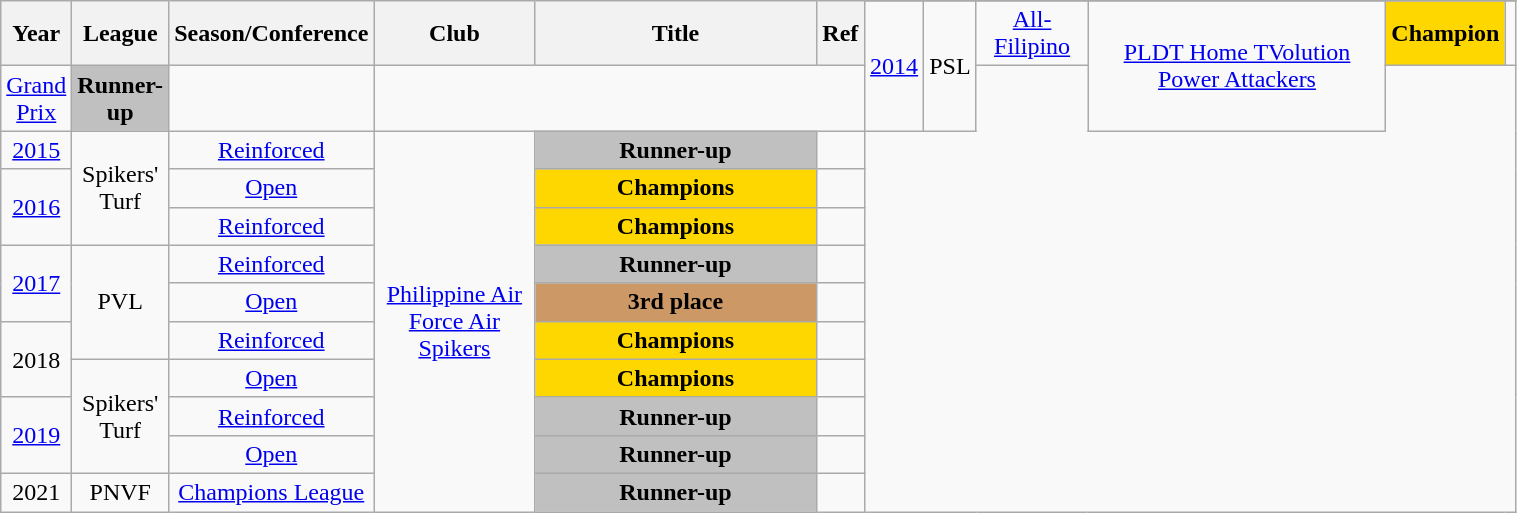<table class="wikitable sortable" style="text-align:center" width="80%">
<tr>
<th style="width:5px;" rowspan="2">Year</th>
<th style="width:25px;" rowspan="2">League</th>
<th style="width:100px;" rowspan="2">Season/Conference</th>
<th style="width:100px;" rowspan="2">Club</th>
<th style="width:180px;" rowspan="2">Title</th>
<th style="width:25px;" rowspan="2">Ref</th>
</tr>
<tr align=center>
<td rowspan=2><a href='#'>2014</a></td>
<td rowspan=2>PSL</td>
<td><a href='#'>All-Filipino</a></td>
<td rowspan=2><a href='#'>PLDT Home TVolution Power Attackers</a></td>
<td style="background:gold;"><strong>Champion</strong></td>
<td></td>
</tr>
<tr align=center>
<td><a href='#'>Grand Prix</a></td>
<td style="background:silver;"><strong>Runner-up</strong></td>
<td></td>
</tr>
<tr align=center>
<td rowspan=1><a href='#'>2015</a></td>
<td rowspan=3>Spikers' Turf</td>
<td><a href='#'>Reinforced</a></td>
<td rowspan=10><a href='#'>Philippine Air Force Air Spikers</a></td>
<td style="background:silver;"><strong>Runner-up</strong></td>
<td></td>
</tr>
<tr align=center>
<td rowspan=2><a href='#'>2016</a></td>
<td><a href='#'>Open</a></td>
<td style="background:gold;"><strong>Champions</strong></td>
<td></td>
</tr>
<tr align=center>
<td><a href='#'>Reinforced</a></td>
<td style="background:gold;"><strong>Champions</strong></td>
<td></td>
</tr>
<tr align=center>
<td rowspan=2><a href='#'>2017</a></td>
<td rowspan=3>PVL</td>
<td><a href='#'>Reinforced</a></td>
<td style="background:silver"><strong>Runner-up</strong></td>
<td></td>
</tr>
<tr align=center>
<td><a href='#'>Open</a></td>
<td style="background:#cc9966;"><strong>3rd place</strong></td>
<td></td>
</tr>
<tr align=center>
<td rowspan=2>2018</td>
<td><a href='#'>Reinforced</a></td>
<td style="background:gold"><strong>Champions</strong></td>
<td></td>
</tr>
<tr align=center>
<td rowspan=3>Spikers' Turf</td>
<td><a href='#'>Open</a></td>
<td style="background:gold"><strong>Champions</strong></td>
<td></td>
</tr>
<tr align=center>
<td rowspan=2><a href='#'>2019</a></td>
<td><a href='#'>Reinforced</a></td>
<td style="background:silver"><strong>Runner-up</strong></td>
<td></td>
</tr>
<tr align=center>
<td><a href='#'>Open</a></td>
<td style="background:silver"><strong>Runner-up</strong></td>
<td></td>
</tr>
<tr align=center>
<td>2021</td>
<td>PNVF</td>
<td><a href='#'>Champions League</a></td>
<td style="background:silver"><strong>Runner-up</strong></td>
<td></td>
</tr>
</table>
